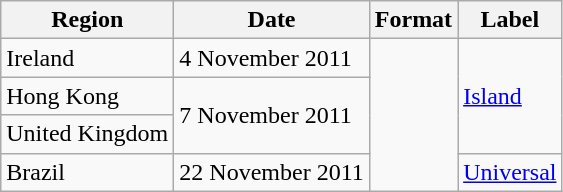<table class=wikitable>
<tr>
<th>Region</th>
<th>Date</th>
<th>Format</th>
<th>Label</th>
</tr>
<tr>
<td>Ireland</td>
<td>4 November 2011</td>
<td rowspan="4"></td>
<td rowspan="3"><a href='#'>Island</a></td>
</tr>
<tr>
<td>Hong Kong</td>
<td rowspan="2">7 November 2011</td>
</tr>
<tr>
<td>United Kingdom</td>
</tr>
<tr>
<td>Brazil</td>
<td>22 November 2011</td>
<td><a href='#'>Universal</a></td>
</tr>
</table>
